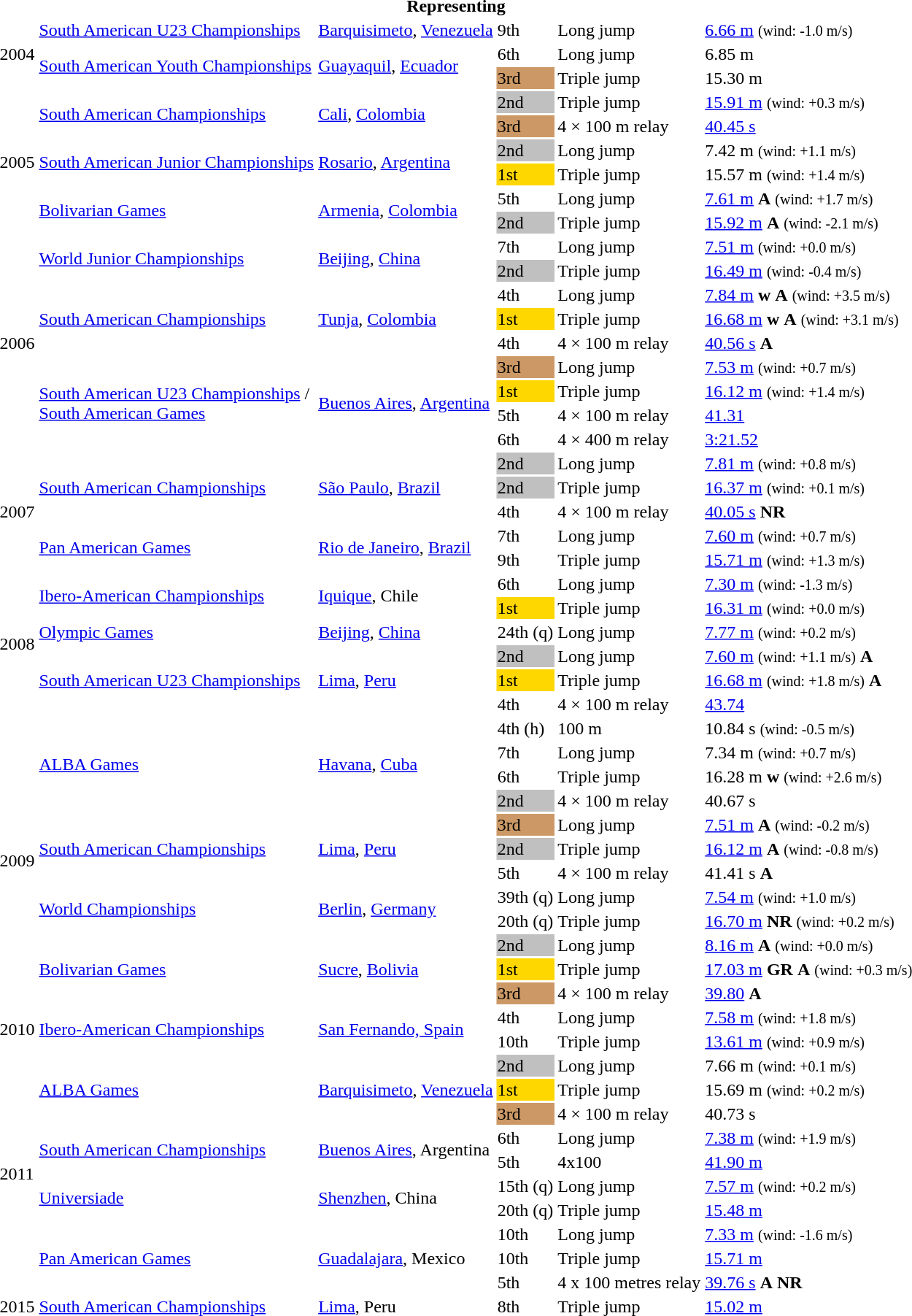<table>
<tr>
<th colspan="6">Representing </th>
</tr>
<tr>
<td rowspan=3>2004</td>
<td><a href='#'>South American U23 Championships</a></td>
<td><a href='#'>Barquisimeto</a>, <a href='#'>Venezuela</a></td>
<td>9th</td>
<td>Long jump</td>
<td><a href='#'>6.66 m</a> <small>(wind: -1.0 m/s)</small></td>
</tr>
<tr>
<td rowspan=2><a href='#'>South American Youth Championships</a></td>
<td rowspan=2><a href='#'>Guayaquil</a>, <a href='#'>Ecuador</a></td>
<td>6th</td>
<td>Long jump</td>
<td>6.85 m</td>
</tr>
<tr>
<td bgcolor=cc9966>3rd</td>
<td>Triple jump</td>
<td>15.30 m</td>
</tr>
<tr>
<td rowspan=6>2005</td>
<td rowspan=2><a href='#'>South American Championships</a></td>
<td rowspan=2><a href='#'>Cali</a>, <a href='#'>Colombia</a></td>
<td bgcolor=silver>2nd</td>
<td>Triple jump</td>
<td><a href='#'>15.91 m</a> <small>(wind: +0.3 m/s)</small></td>
</tr>
<tr>
<td bgcolor=cc9966>3rd</td>
<td>4 × 100 m relay</td>
<td><a href='#'>40.45 s</a></td>
</tr>
<tr>
<td rowspan=2><a href='#'>South American Junior Championships</a></td>
<td rowspan=2><a href='#'>Rosario</a>, <a href='#'>Argentina</a></td>
<td bgcolor=silver>2nd</td>
<td>Long jump</td>
<td>7.42 m <small>(wind: +1.1 m/s)</small></td>
</tr>
<tr>
<td bgcolor=gold>1st</td>
<td>Triple jump</td>
<td>15.57 m <small>(wind: +1.4 m/s)</small></td>
</tr>
<tr>
<td rowspan=2><a href='#'>Bolivarian Games</a></td>
<td rowspan=2><a href='#'>Armenia</a>, <a href='#'>Colombia</a></td>
<td>5th</td>
<td>Long jump</td>
<td><a href='#'>7.61 m</a> <strong>A</strong> <small>(wind: +1.7 m/s)</small></td>
</tr>
<tr>
<td bgcolor=silver>2nd</td>
<td>Triple jump</td>
<td><a href='#'>15.92 m</a>  <strong>A</strong> <small>(wind: -2.1 m/s)</small></td>
</tr>
<tr>
<td rowspan=9>2006</td>
<td rowspan=2><a href='#'>World Junior Championships</a></td>
<td rowspan=2><a href='#'>Beijing</a>, <a href='#'>China</a></td>
<td>7th</td>
<td>Long jump</td>
<td><a href='#'>7.51 m</a>  <small>(wind: +0.0 m/s)</small></td>
</tr>
<tr>
<td bgcolor="silver">2nd</td>
<td>Triple jump</td>
<td><a href='#'>16.49 m</a>  <small>(wind: -0.4 m/s)</small></td>
</tr>
<tr>
<td rowspan=3><a href='#'>South American Championships</a></td>
<td rowspan=3><a href='#'>Tunja</a>, <a href='#'>Colombia</a></td>
<td>4th</td>
<td>Long jump</td>
<td><a href='#'>7.84 m</a> <strong>w</strong> <strong>A</strong> <small>(wind: +3.5 m/s)</small></td>
</tr>
<tr>
<td bgcolor="gold">1st</td>
<td>Triple jump</td>
<td><a href='#'>16.68 m</a>  <strong>w</strong> <strong>A</strong> <small>(wind: +3.1 m/s)</small></td>
</tr>
<tr>
<td>4th</td>
<td>4 × 100 m relay</td>
<td><a href='#'>40.56 s</a> <strong>A</strong></td>
</tr>
<tr>
<td rowspan=4><a href='#'>South American U23 Championships</a> /<br> <a href='#'>South American Games</a></td>
<td rowspan=4><a href='#'>Buenos Aires</a>, <a href='#'>Argentina</a></td>
<td bgcolor="cc9966">3rd</td>
<td>Long jump</td>
<td><a href='#'>7.53 m</a> <small>(wind: +0.7 m/s)</small></td>
</tr>
<tr>
<td bgcolor=gold>1st</td>
<td>Triple jump</td>
<td><a href='#'>16.12 m</a> <small>(wind: +1.4 m/s)</small></td>
</tr>
<tr>
<td>5th</td>
<td>4 × 100 m relay</td>
<td><a href='#'>41.31</a></td>
</tr>
<tr>
<td>6th</td>
<td>4 × 400 m relay</td>
<td><a href='#'>3:21.52</a></td>
</tr>
<tr>
<td rowspan=5>2007</td>
<td rowspan=3><a href='#'>South American Championships</a></td>
<td rowspan=3><a href='#'>São Paulo</a>, <a href='#'>Brazil</a></td>
<td bgcolor="silver">2nd</td>
<td>Long jump</td>
<td><a href='#'>7.81 m</a> <small>(wind: +0.8 m/s)</small></td>
</tr>
<tr>
<td bgcolor="silver">2nd</td>
<td>Triple jump</td>
<td><a href='#'>16.37 m</a> <small>(wind: +0.1 m/s)</small></td>
</tr>
<tr>
<td>4th</td>
<td>4 × 100 m relay</td>
<td><a href='#'>40.05 s</a> <strong>NR</strong></td>
</tr>
<tr>
<td rowspan=2><a href='#'>Pan American Games</a></td>
<td rowspan=2><a href='#'>Rio de Janeiro</a>, <a href='#'>Brazil</a></td>
<td>7th</td>
<td>Long jump</td>
<td><a href='#'>7.60 m</a> <small>(wind: +0.7 m/s)</small></td>
</tr>
<tr>
<td>9th</td>
<td>Triple jump</td>
<td><a href='#'>15.71 m</a> <small>(wind: +1.3 m/s)</small></td>
</tr>
<tr>
<td rowspan=6>2008</td>
<td rowspan=2><a href='#'>Ibero-American Championships</a></td>
<td rowspan=2><a href='#'>Iquique</a>, Chile</td>
<td>6th</td>
<td>Long jump</td>
<td><a href='#'>7.30 m</a> <small>(wind: -1.3 m/s)</small></td>
</tr>
<tr>
<td bgcolor="gold">1st</td>
<td>Triple jump</td>
<td><a href='#'>16.31 m</a> <small>(wind: +0.0 m/s)</small></td>
</tr>
<tr>
<td><a href='#'>Olympic Games</a></td>
<td><a href='#'>Beijing</a>, <a href='#'>China</a></td>
<td>24th (q)</td>
<td>Long jump</td>
<td><a href='#'>7.77 m</a> <small>(wind: +0.2 m/s)</small></td>
</tr>
<tr>
<td rowspan=3><a href='#'>South American U23 Championships</a></td>
<td rowspan=3><a href='#'>Lima</a>, <a href='#'>Peru</a></td>
<td bgcolor=silver>2nd</td>
<td>Long jump</td>
<td><a href='#'>7.60 m</a> <small>(wind: +1.1 m/s)</small> <strong>A</strong></td>
</tr>
<tr>
<td bgcolor=gold>1st</td>
<td>Triple jump</td>
<td><a href='#'>16.68 m</a> <small>(wind: +1.8 m/s)</small> <strong>A</strong></td>
</tr>
<tr>
<td>4th</td>
<td>4 × 100 m relay</td>
<td><a href='#'>43.74</a></td>
</tr>
<tr>
<td rowspan=12>2009</td>
<td rowspan=4><a href='#'>ALBA Games</a></td>
<td rowspan=4><a href='#'>Havana</a>, <a href='#'>Cuba</a></td>
<td>4th (h)</td>
<td>100 m</td>
<td>10.84 s <small>(wind: -0.5 m/s)</small></td>
</tr>
<tr>
<td>7th</td>
<td>Long jump</td>
<td>7.34 m <small>(wind: +0.7 m/s)</small></td>
</tr>
<tr>
<td>6th</td>
<td>Triple jump</td>
<td>16.28 m <strong>w</strong> <small>(wind: +2.6 m/s)</small></td>
</tr>
<tr>
<td bgcolor=silver>2nd</td>
<td>4 × 100 m relay</td>
<td>40.67 s</td>
</tr>
<tr>
<td rowspan=3><a href='#'>South American Championships</a></td>
<td rowspan=3><a href='#'>Lima</a>, <a href='#'>Peru</a></td>
<td bgcolor="cc9966">3rd</td>
<td>Long jump</td>
<td><a href='#'>7.51 m</a> <strong>A</strong> <small>(wind: -0.2 m/s)</small></td>
</tr>
<tr>
<td bgcolor="silver">2nd</td>
<td>Triple jump</td>
<td><a href='#'>16.12 m</a> <strong>A</strong> <small>(wind: -0.8 m/s)</small></td>
</tr>
<tr>
<td>5th</td>
<td>4 × 100 m relay</td>
<td>41.41 s <strong>A</strong></td>
</tr>
<tr>
<td rowspan=2><a href='#'>World Championships</a></td>
<td rowspan=2><a href='#'>Berlin</a>, <a href='#'>Germany</a></td>
<td>39th (q)</td>
<td>Long jump</td>
<td><a href='#'>7.54 m</a> <small>(wind: +1.0 m/s)</small></td>
</tr>
<tr>
<td>20th (q)</td>
<td>Triple jump</td>
<td><a href='#'>16.70 m</a> <strong>NR</strong> <small>(wind: +0.2 m/s)</small></td>
</tr>
<tr>
<td rowspan=3><a href='#'>Bolivarian Games</a></td>
<td rowspan=3><a href='#'>Sucre</a>, <a href='#'>Bolivia</a></td>
<td bgcolor=silver>2nd</td>
<td>Long jump</td>
<td><a href='#'>8.16 m</a> <strong>A</strong> <small>(wind: +0.0 m/s)</small></td>
</tr>
<tr>
<td bgcolor=gold>1st</td>
<td>Triple jump</td>
<td><a href='#'>17.03 m</a> <strong>GR</strong> <strong>A</strong> <small>(wind: +0.3 m/s)</small></td>
</tr>
<tr>
<td bgcolor=cc9966>3rd</td>
<td>4 × 100 m relay</td>
<td><a href='#'>39.80</a> <strong>A</strong></td>
</tr>
<tr>
<td rowspan=2>2010</td>
<td rowspan=2><a href='#'>Ibero-American Championships</a></td>
<td rowspan=2><a href='#'>San Fernando, Spain</a></td>
<td>4th</td>
<td>Long jump</td>
<td><a href='#'>7.58 m</a> <small>(wind: +1.8 m/s)</small></td>
</tr>
<tr>
<td>10th</td>
<td>Triple jump</td>
<td><a href='#'>13.61 m</a> <small>(wind: +0.9 m/s)</small></td>
</tr>
<tr>
<td rowspan=10>2011</td>
<td rowspan=3><a href='#'>ALBA Games</a></td>
<td rowspan=3><a href='#'>Barquisimeto</a>, <a href='#'>Venezuela</a></td>
<td bgcolor=silver>2nd</td>
<td>Long jump</td>
<td>7.66 m <small>(wind: +0.1 m/s)</small></td>
</tr>
<tr>
<td bgcolor=gold>1st</td>
<td>Triple jump</td>
<td>15.69 m <small>(wind: +0.2 m/s)</small></td>
</tr>
<tr>
<td bgcolor=cc9966>3rd</td>
<td>4 × 100 m relay</td>
<td>40.73 s</td>
</tr>
<tr>
<td rowspan=2><a href='#'>South American Championships</a></td>
<td rowspan=2><a href='#'>Buenos Aires</a>, Argentina</td>
<td>6th</td>
<td>Long jump</td>
<td><a href='#'>7.38 m</a> <small>(wind: +1.9 m/s)</small></td>
</tr>
<tr>
<td>5th</td>
<td>4x100</td>
<td><a href='#'>41.90 m</a></td>
</tr>
<tr>
<td rowspan=2><a href='#'>Universiade</a></td>
<td rowspan=2><a href='#'>Shenzhen</a>, China</td>
<td>15th (q)</td>
<td>Long jump</td>
<td><a href='#'>7.57 m</a> <small>(wind: +0.2 m/s)</small></td>
</tr>
<tr>
<td>20th (q)</td>
<td>Triple jump</td>
<td><a href='#'>15.48 m</a></td>
</tr>
<tr>
<td rowspan=3><a href='#'>Pan American Games</a></td>
<td rowspan=3><a href='#'>Guadalajara</a>, Mexico</td>
<td>10th</td>
<td>Long jump</td>
<td><a href='#'>7.33 m</a> <small>(wind: -1.6 m/s)</small></td>
</tr>
<tr>
<td>10th</td>
<td>Triple jump</td>
<td><a href='#'>15.71 m</a></td>
</tr>
<tr>
<td>5th</td>
<td>4 x 100 metres relay</td>
<td><a href='#'>39.76 s</a> <strong>A</strong> <strong>NR</strong></td>
</tr>
<tr>
<td>2015</td>
<td><a href='#'>South American Championships</a></td>
<td><a href='#'>Lima</a>, Peru</td>
<td>8th</td>
<td>Triple jump</td>
<td><a href='#'>15.02 m</a></td>
</tr>
</table>
